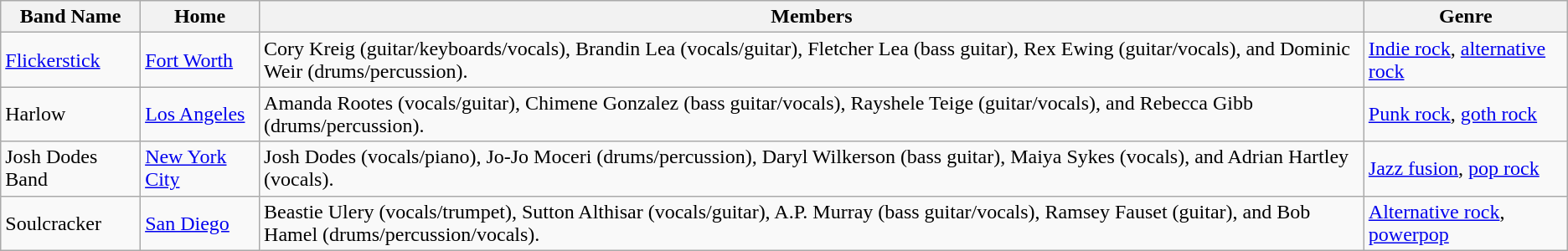<table class="wikitable">
<tr>
<th>Band Name</th>
<th>Home</th>
<th>Members</th>
<th>Genre</th>
</tr>
<tr>
<td><a href='#'>Flickerstick</a></td>
<td><a href='#'>Fort Worth</a></td>
<td>Cory Kreig (guitar/keyboards/vocals), Brandin Lea (vocals/guitar), Fletcher Lea (bass guitar), Rex Ewing (guitar/vocals), and Dominic Weir (drums/percussion).</td>
<td><a href='#'>Indie rock</a>, <a href='#'>alternative rock</a></td>
</tr>
<tr>
<td>Harlow</td>
<td><a href='#'>Los Angeles</a></td>
<td>Amanda Rootes (vocals/guitar), Chimene Gonzalez (bass guitar/vocals), Rayshele Teige (guitar/vocals), and Rebecca Gibb (drums/percussion).</td>
<td><a href='#'>Punk rock</a>, <a href='#'>goth rock</a></td>
</tr>
<tr>
<td>Josh Dodes Band</td>
<td><a href='#'>New York City</a></td>
<td>Josh Dodes (vocals/piano), Jo-Jo Moceri (drums/percussion), Daryl Wilkerson (bass guitar), Maiya Sykes (vocals), and Adrian Hartley (vocals).</td>
<td><a href='#'>Jazz fusion</a>, <a href='#'>pop rock</a></td>
</tr>
<tr>
<td>Soulcracker</td>
<td><a href='#'>San Diego</a></td>
<td>Beastie Ulery (vocals/trumpet), Sutton Althisar (vocals/guitar), A.P. Murray (bass guitar/vocals), Ramsey Fauset (guitar), and Bob Hamel (drums/percussion/vocals).</td>
<td><a href='#'>Alternative rock</a>, <a href='#'>powerpop</a></td>
</tr>
</table>
